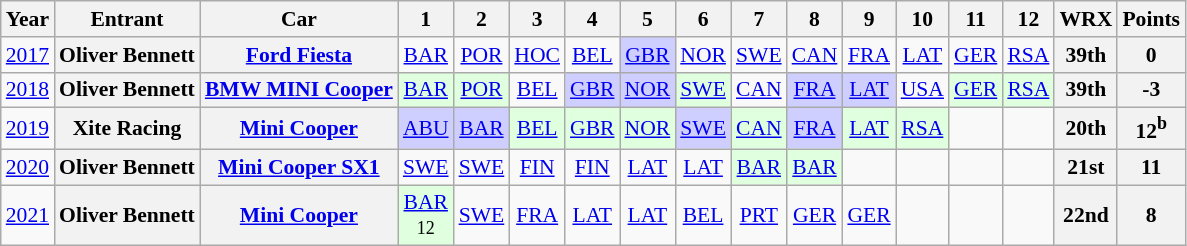<table class="wikitable" border="1" style="text-align:center; font-size:90%;">
<tr valign="top">
<th>Year</th>
<th>Entrant</th>
<th>Car</th>
<th>1</th>
<th>2</th>
<th>3</th>
<th>4</th>
<th>5</th>
<th>6</th>
<th>7</th>
<th>8</th>
<th>9</th>
<th>10</th>
<th>11</th>
<th>12</th>
<th>WRX</th>
<th>Points</th>
</tr>
<tr>
<td><a href='#'>2017</a></td>
<th>Oliver Bennett</th>
<th><a href='#'>Ford Fiesta</a></th>
<td><a href='#'>BAR</a></td>
<td><a href='#'>POR</a></td>
<td><a href='#'>HOC</a></td>
<td><a href='#'>BEL</a></td>
<td style="background:#CFCFFF;"><a href='#'>GBR</a><br></td>
<td><a href='#'>NOR</a></td>
<td><a href='#'>SWE</a></td>
<td><a href='#'>CAN</a></td>
<td><a href='#'>FRA</a></td>
<td><a href='#'>LAT</a></td>
<td><a href='#'>GER</a></td>
<td><a href='#'>RSA</a></td>
<th>39th</th>
<th>0</th>
</tr>
<tr>
<td><a href='#'>2018</a></td>
<th>Oliver Bennett</th>
<th><a href='#'>BMW MINI Cooper</a></th>
<td style="background:#DFFFDF;"><a href='#'>BAR</a><br></td>
<td style="background:#DFFFDF;"><a href='#'>POR</a><br></td>
<td><a href='#'>BEL</a></td>
<td style="background:#CFCFFF;"><a href='#'>GBR</a><br></td>
<td style="background:#CFCFFF;"><a href='#'>NOR</a><br></td>
<td style="background:#DFFFDF;"><a href='#'>SWE</a><br></td>
<td><a href='#'>CAN</a></td>
<td style="background:#CFCFFF;"><a href='#'>FRA</a><br></td>
<td style="background:#CFCFFF;"><a href='#'>LAT</a><br></td>
<td><a href='#'>USA</a></td>
<td style="background:#DFFFDF;"><a href='#'>GER</a><br></td>
<td style="background:#DFFFDF;"><a href='#'>RSA</a><br></td>
<th>39th</th>
<th>-3</th>
</tr>
<tr>
<td><a href='#'>2019</a></td>
<th>Xite Racing</th>
<th><a href='#'>Mini Cooper</a></th>
<td style="background:#CFCFFF;"><a href='#'>ABU</a><br></td>
<td style="background:#CFCFFF;"><a href='#'>BAR</a><br></td>
<td style="background:#DFFFDF;"><a href='#'>BEL</a><br></td>
<td style="background:#DFFFDF;"><a href='#'>GBR</a><br></td>
<td style="background:#DFFFDF;"><a href='#'>NOR</a><br></td>
<td style="background:#CFCFFF;"><a href='#'>SWE</a><br></td>
<td style="background:#DFFFDF;"><a href='#'>CAN</a><br></td>
<td style="background:#CFCFFF;"><a href='#'>FRA</a><br></td>
<td style="background:#DFFFDF;"><a href='#'>LAT</a><br></td>
<td style="background:#DFFFDF;"><a href='#'>RSA</a><br></td>
<td></td>
<td></td>
<th>20th</th>
<th>12<sup>b</sup></th>
</tr>
<tr>
<td><a href='#'>2020</a></td>
<th>Oliver Bennett</th>
<th><a href='#'>Mini Cooper SX1</a></th>
<td><a href='#'>SWE</a></td>
<td><a href='#'>SWE</a></td>
<td><a href='#'>FIN</a></td>
<td><a href='#'>FIN</a></td>
<td><a href='#'>LAT</a></td>
<td><a href='#'>LAT</a></td>
<td style="background:#DFFFDF;"><a href='#'>BAR</a><br></td>
<td style="background:#DFFFDF;"><a href='#'>BAR</a><br></td>
<td></td>
<td></td>
<td></td>
<td></td>
<th>21st</th>
<th>11</th>
</tr>
<tr>
<td><a href='#'>2021</a></td>
<th>Oliver Bennett</th>
<th><a href='#'>Mini Cooper</a></th>
<td style="background:#DFFFDF;"><a href='#'>BAR</a><br><small>12</small></td>
<td><a href='#'>SWE</a></td>
<td><a href='#'>FRA</a></td>
<td><a href='#'>LAT</a></td>
<td><a href='#'>LAT</a></td>
<td><a href='#'>BEL</a></td>
<td><a href='#'>PRT</a></td>
<td><a href='#'>GER</a></td>
<td><a href='#'>GER</a></td>
<td></td>
<td></td>
<td></td>
<th>22nd</th>
<th>8</th>
</tr>
</table>
